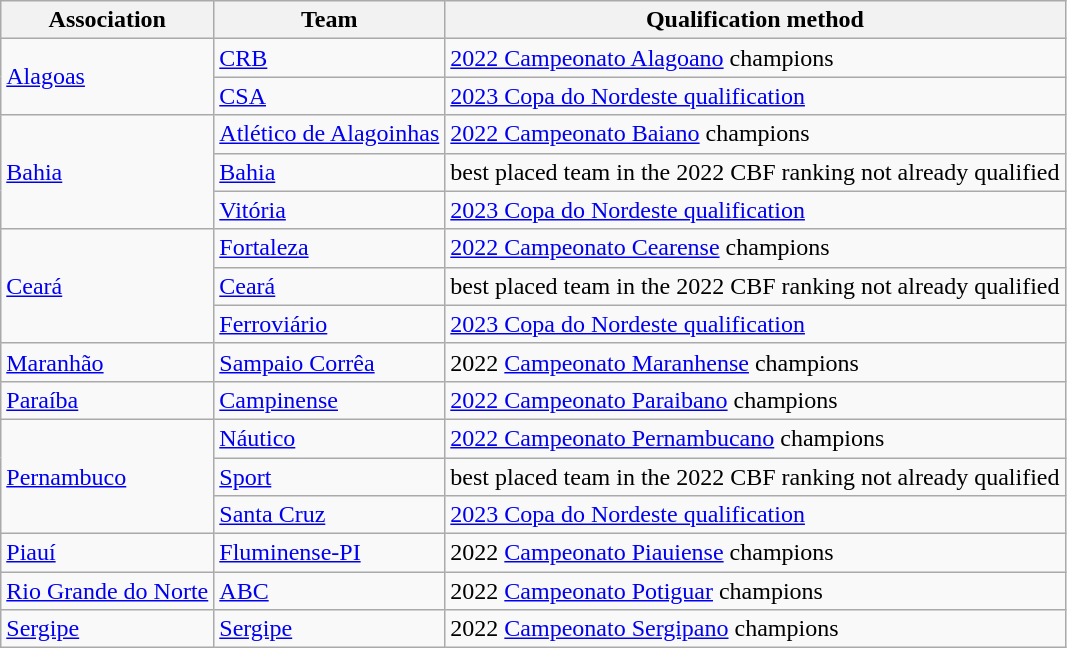<table class="wikitable">
<tr>
<th>Association</th>
<th>Team</th>
<th>Qualification method</th>
</tr>
<tr>
<td rowspan=2> <a href='#'>Alagoas</a><br></td>
<td><a href='#'>CRB</a></td>
<td><a href='#'>2022 Campeonato Alagoano</a> champions</td>
</tr>
<tr>
<td><a href='#'>CSA</a></td>
<td><a href='#'>2023 Copa do Nordeste qualification</a></td>
</tr>
<tr>
<td rowspan=3> <a href='#'>Bahia</a><br></td>
<td><a href='#'>Atlético de Alagoinhas</a></td>
<td><a href='#'>2022 Campeonato Baiano</a> champions</td>
</tr>
<tr>
<td><a href='#'>Bahia</a></td>
<td>best placed team in the 2022 CBF ranking not already qualified</td>
</tr>
<tr>
<td><a href='#'>Vitória</a></td>
<td><a href='#'>2023 Copa do Nordeste qualification</a></td>
</tr>
<tr>
<td rowspan=3> <a href='#'>Ceará</a><br></td>
<td><a href='#'>Fortaleza</a></td>
<td><a href='#'>2022 Campeonato Cearense</a> champions</td>
</tr>
<tr>
<td><a href='#'>Ceará</a></td>
<td>best placed team in the 2022 CBF ranking not already qualified</td>
</tr>
<tr>
<td><a href='#'>Ferroviário</a></td>
<td><a href='#'>2023 Copa do Nordeste qualification</a></td>
</tr>
<tr>
<td> <a href='#'>Maranhão</a><br></td>
<td><a href='#'>Sampaio Corrêa</a></td>
<td>2022 <a href='#'>Campeonato Maranhense</a> champions</td>
</tr>
<tr>
<td> <a href='#'>Paraíba</a><br></td>
<td><a href='#'>Campinense</a></td>
<td><a href='#'>2022 Campeonato Paraibano</a> champions</td>
</tr>
<tr>
<td rowspan=3> <a href='#'>Pernambuco</a><br></td>
<td><a href='#'>Náutico</a></td>
<td><a href='#'>2022 Campeonato Pernambucano</a> champions</td>
</tr>
<tr>
<td><a href='#'>Sport</a></td>
<td>best placed team in the 2022 CBF ranking not already qualified</td>
</tr>
<tr>
<td><a href='#'>Santa Cruz</a></td>
<td><a href='#'>2023 Copa do Nordeste qualification</a></td>
</tr>
<tr>
<td> <a href='#'>Piauí</a><br></td>
<td><a href='#'>Fluminense-PI</a></td>
<td>2022 <a href='#'>Campeonato Piauiense</a> champions</td>
</tr>
<tr>
<td> <a href='#'>Rio Grande do Norte</a><br></td>
<td><a href='#'>ABC</a></td>
<td>2022 <a href='#'>Campeonato Potiguar</a> champions</td>
</tr>
<tr>
<td> <a href='#'>Sergipe</a><br></td>
<td><a href='#'>Sergipe</a></td>
<td>2022 <a href='#'>Campeonato Sergipano</a> champions</td>
</tr>
</table>
